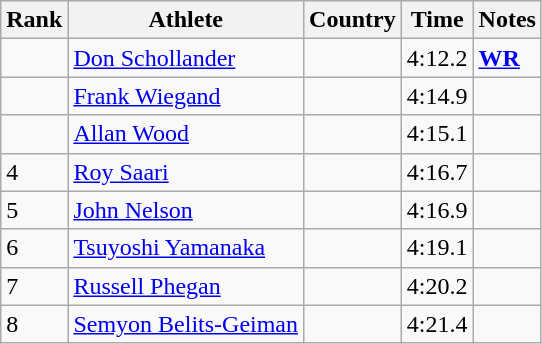<table class="wikitable sortable" style="text-align:left">
<tr>
<th>Rank</th>
<th>Athlete</th>
<th>Country</th>
<th>Time</th>
<th>Notes</th>
</tr>
<tr>
<td></td>
<td><a href='#'>Don Schollander</a></td>
<td></td>
<td>4:12.2</td>
<td><strong><a href='#'>WR</a></strong></td>
</tr>
<tr>
<td></td>
<td><a href='#'>Frank Wiegand</a></td>
<td></td>
<td>4:14.9</td>
<td><strong>  </strong></td>
</tr>
<tr>
<td></td>
<td><a href='#'>Allan Wood</a></td>
<td></td>
<td>4:15.1</td>
<td><strong> </strong></td>
</tr>
<tr>
<td>4</td>
<td><a href='#'>Roy Saari</a></td>
<td align=left></td>
<td>4:16.7</td>
<td><strong> </strong></td>
</tr>
<tr>
<td>5</td>
<td><a href='#'>John Nelson</a></td>
<td></td>
<td>4:16.9</td>
<td><strong> </strong></td>
</tr>
<tr>
<td>6</td>
<td><a href='#'>Tsuyoshi Yamanaka</a></td>
<td align=left></td>
<td>4:19.1</td>
<td><strong> </strong></td>
</tr>
<tr>
<td>7</td>
<td><a href='#'>Russell Phegan</a></td>
<td align=left></td>
<td>4:20.2</td>
<td><strong> </strong></td>
</tr>
<tr>
<td>8</td>
<td><a href='#'>Semyon Belits-Geiman</a></td>
<td></td>
<td>4:21.4</td>
<td><strong> </strong></td>
</tr>
</table>
